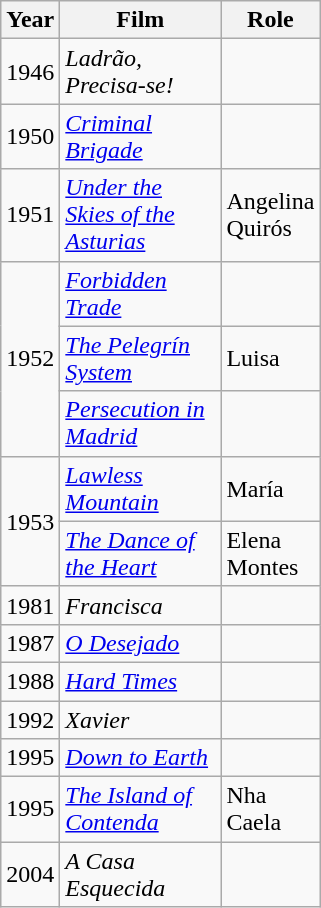<table class="wikitable sortable">
<tr>
<th width=20px>Year</th>
<th width=100px>Film</th>
<th width=50px>Role</th>
</tr>
<tr>
<td>1946</td>
<td><em>Ladrão, Precisa-se!</em></td>
<td></td>
</tr>
<tr>
<td>1950</td>
<td><em><a href='#'>Criminal Brigade</a></em></td>
<td></td>
</tr>
<tr>
<td>1951</td>
<td><em><a href='#'>Under the Skies of the Asturias</a></em></td>
<td>Angelina Quirós</td>
</tr>
<tr>
<td rowspan=3>1952</td>
<td><em><a href='#'>Forbidden Trade</a></em></td>
<td></td>
</tr>
<tr>
<td><em><a href='#'>The Pelegrín System</a></em></td>
<td>Luisa</td>
</tr>
<tr>
<td><em><a href='#'>Persecution in Madrid</a></em></td>
<td></td>
</tr>
<tr>
<td rowspan=2>1953</td>
<td><em><a href='#'>Lawless Mountain</a></em></td>
<td>María</td>
</tr>
<tr>
<td><em><a href='#'>The Dance of the Heart</a></em></td>
<td>Elena Montes</td>
</tr>
<tr>
<td>1981</td>
<td><em>Francisca</em></td>
<td></td>
</tr>
<tr>
<td>1987</td>
<td><em><a href='#'>O Desejado</a></em></td>
<td></td>
</tr>
<tr>
<td>1988</td>
<td><em><a href='#'>Hard Times</a></em></td>
<td></td>
</tr>
<tr>
<td>1992</td>
<td><em>Xavier</em></td>
<td></td>
</tr>
<tr>
<td>1995</td>
<td><em><a href='#'>Down to Earth</a></em></td>
<td></td>
</tr>
<tr>
<td>1995</td>
<td><em><a href='#'>The Island of Contenda</a></em></td>
<td>Nha Caela</td>
</tr>
<tr>
<td>2004</td>
<td><em>A Casa Esquecida</em></td>
<td></td>
</tr>
</table>
